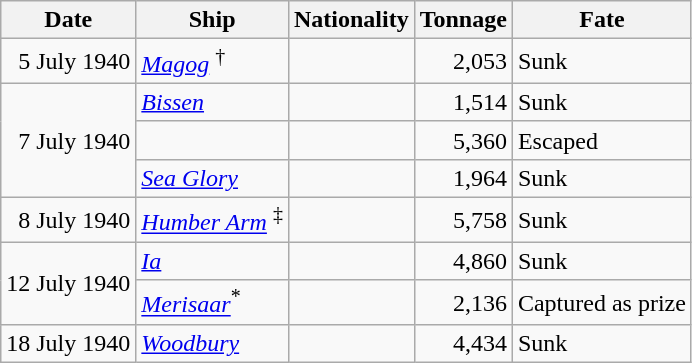<table class="wikitable">
<tr>
<th>Date</th>
<th>Ship</th>
<th>Nationality</th>
<th>Tonnage</th>
<th>Fate</th>
</tr>
<tr>
<td align="right">5 July 1940</td>
<td><em><a href='#'>Magog</a></em> <sup>†</sup></td>
<td align="left"></td>
<td align="right">2,053</td>
<td>Sunk</td>
</tr>
<tr>
<td align="right" rowspan="3">7 July 1940</td>
<td><em><a href='#'>Bissen</a></em></td>
<td align="left"></td>
<td align="right">1,514</td>
<td>Sunk</td>
</tr>
<tr>
<td align="left"></td>
<td align="left"></td>
<td align="right">5,360</td>
<td>Escaped</td>
</tr>
<tr>
<td><em><a href='#'>Sea Glory</a></em></td>
<td align="left"></td>
<td align="right">1,964</td>
<td>Sunk</td>
</tr>
<tr>
<td align="right">8 July 1940</td>
<td><em><a href='#'>Humber Arm</a></em> <sup>‡</sup></td>
<td align="left"></td>
<td align="right">5,758</td>
<td>Sunk</td>
</tr>
<tr>
<td align="right" rowspan="2">12 July 1940</td>
<td><em><a href='#'>Ia</a></em></td>
<td align="left"></td>
<td align="right">4,860</td>
<td>Sunk</td>
</tr>
<tr>
<td><em><a href='#'>Merisaar</a></em><sup>*</sup></td>
<td align="left"></td>
<td align="right">2,136</td>
<td>Captured as prize</td>
</tr>
<tr>
<td align="right">18 July 1940</td>
<td><em><a href='#'>Woodbury</a></em></td>
<td align="left"></td>
<td align="right">4,434</td>
<td>Sunk</td>
</tr>
</table>
